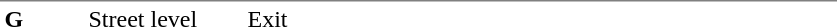<table table border=0 cellspacing=0 cellpadding=3>
<tr>
<td style="border-top:solid 1px gray;" width=50 valign=top><strong>G</strong></td>
<td style="border-top:solid 1px gray;" width=100 valign=top>Street level</td>
<td style="border-top:solid 1px gray;" width=390 valign=top>Exit</td>
</tr>
</table>
